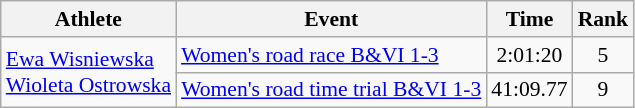<table class=wikitable style="font-size:90%">
<tr>
<th>Athlete</th>
<th>Event</th>
<th>Time</th>
<th>Rank</th>
</tr>
<tr>
<td rowspan="2"><a href='#'>Ewa Wisniewska</a><br> <a href='#'>Wioleta Ostrowska</a></td>
<td><a href='#'>Women's road race B&VI 1-3</a></td>
<td style="text-align:center;">2:01:20</td>
<td style="text-align:center;">5</td>
</tr>
<tr>
<td><a href='#'>Women's road time trial B&VI 1-3</a></td>
<td style="text-align:center;">41:09.77</td>
<td style="text-align:center;">9</td>
</tr>
</table>
